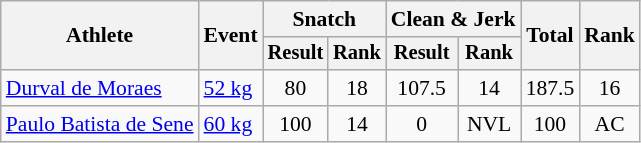<table class="wikitable" style="font-size:90%">
<tr>
<th rowspan="2">Athlete</th>
<th rowspan="2">Event</th>
<th colspan="2">Snatch</th>
<th colspan="2">Clean & Jerk</th>
<th rowspan="2">Total</th>
<th rowspan="2">Rank</th>
</tr>
<tr style="font-size:95%">
<th>Result</th>
<th>Rank</th>
<th>Result</th>
<th>Rank</th>
</tr>
<tr align=center>
<td align=left><a href='#'>Durval de Moraes</a></td>
<td align=left><a href='#'>52 kg</a></td>
<td>80</td>
<td>18</td>
<td>107.5</td>
<td>14</td>
<td>187.5</td>
<td>16</td>
</tr>
<tr align=center>
<td align=left><a href='#'>Paulo Batista de Sene</a></td>
<td align=left><a href='#'>60 kg</a></td>
<td>100</td>
<td>14</td>
<td>0</td>
<td>NVL</td>
<td>100</td>
<td>AC</td>
</tr>
</table>
